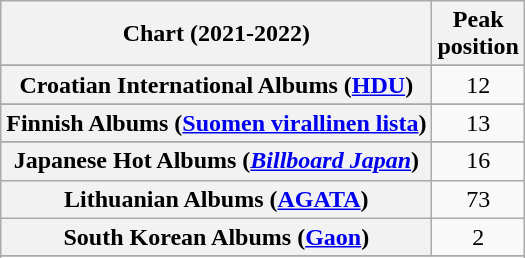<table class="wikitable sortable plainrowheaders" style="text-align:center">
<tr>
<th scope="col">Chart (2021-2022)</th>
<th scope="col">Peak<br>position</th>
</tr>
<tr>
</tr>
<tr>
</tr>
<tr>
<th scope="row">Croatian International Albums (<a href='#'>HDU</a>)</th>
<td>12</td>
</tr>
<tr>
</tr>
<tr>
<th scope="row">Finnish Albums (<a href='#'>Suomen virallinen lista</a>)</th>
<td>13</td>
</tr>
<tr>
</tr>
<tr>
</tr>
<tr>
<th scope="row">Japanese Hot Albums (<em><a href='#'>Billboard Japan</a></em>)</th>
<td>16</td>
</tr>
<tr>
<th scope="row">Lithuanian Albums (<a href='#'>AGATA</a>)</th>
<td>73</td>
</tr>
<tr>
<th scope="row">South Korean Albums (<a href='#'>Gaon</a>)</th>
<td>2</td>
</tr>
<tr>
</tr>
<tr>
</tr>
<tr>
</tr>
<tr>
</tr>
<tr>
</tr>
<tr>
</tr>
</table>
